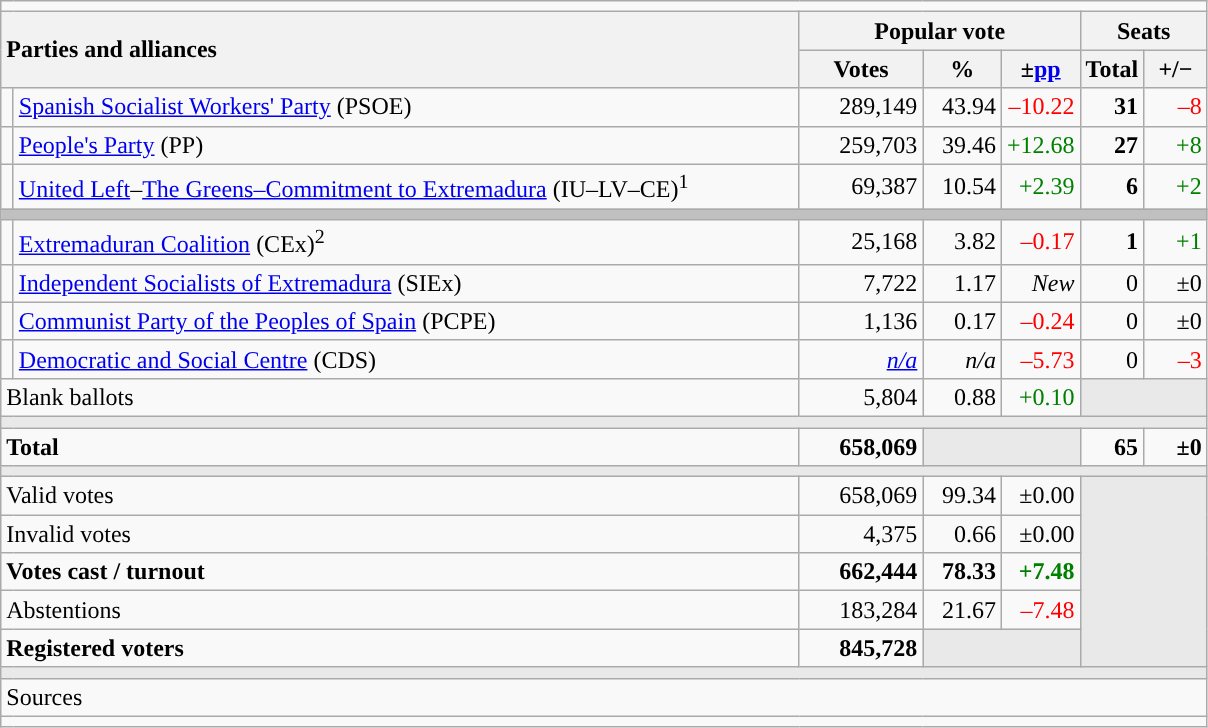<table class="wikitable" style="text-align:right;">
<tr>
<td colspan="7"></td>
</tr>
<tr>
<th style="text-align:left;" rowspan="2" colspan="2" width="525">Parties and alliances</th>
<th colspan="3">Popular vote</th>
<th colspan="2">Seats</th>
</tr>
<tr>
<th width="75">Votes</th>
<th width="45">%</th>
<th width="45">±<a href='#'>pp</a></th>
<th width="35">Total</th>
<th width="35">+/−</th>
</tr>
<tr>
<td width="1" style="color:inherit;background:"></td>
<td align="left"><a href='#'>Spanish Socialist Workers' Party</a> (PSOE)</td>
<td>289,149</td>
<td>43.94</td>
<td style="color:red;">–10.22</td>
<td><strong>31</strong></td>
<td style="color:red;">–8</td>
</tr>
<tr>
<td style="color:inherit;background:"></td>
<td align="left"><a href='#'>People's Party</a> (PP)</td>
<td>259,703</td>
<td>39.46</td>
<td style="color:green;">+12.68</td>
<td><strong>27</strong></td>
<td style="color:green;">+8</td>
</tr>
<tr>
<td style="color:inherit;background:"></td>
<td align="left"><a href='#'>United Left</a>–<a href='#'>The Greens–Commitment to Extremadura</a> (IU–LV–CE)<sup>1</sup></td>
<td>69,387</td>
<td>10.54</td>
<td style="color:green;">+2.39</td>
<td><strong>6</strong></td>
<td style="color:green;">+2</td>
</tr>
<tr>
<td colspan="7" bgcolor="#C0C0C0"></td>
</tr>
<tr>
<td style="color:inherit;background:"></td>
<td align="left"><a href='#'>Extremaduran Coalition</a> (CEx)<sup>2</sup></td>
<td>25,168</td>
<td>3.82</td>
<td style="color:red;">–0.17</td>
<td><strong>1</strong></td>
<td style="color:green;">+1</td>
</tr>
<tr>
<td style="color:inherit;background:"></td>
<td align="left"><a href='#'>Independent Socialists of Extremadura</a> (SIEx)</td>
<td>7,722</td>
<td>1.17</td>
<td><em>New</em></td>
<td>0</td>
<td>±0</td>
</tr>
<tr>
<td style="color:inherit;background:"></td>
<td align="left"><a href='#'>Communist Party of the Peoples of Spain</a> (PCPE)</td>
<td>1,136</td>
<td>0.17</td>
<td style="color:red;">–0.24</td>
<td>0</td>
<td>±0</td>
</tr>
<tr>
<td style="color:inherit;background:"></td>
<td align="left"><a href='#'>Democratic and Social Centre</a> (CDS)</td>
<td><em><a href='#'>n/a</a></em></td>
<td><em>n/a</em></td>
<td style="color:red;">–5.73</td>
<td>0</td>
<td style="color:red;">–3</td>
</tr>
<tr>
<td align="left" colspan="2">Blank ballots</td>
<td>5,804</td>
<td>0.88</td>
<td style="color:green;">+0.10</td>
<td bgcolor="#E9E9E9" colspan="2"></td>
</tr>
<tr>
<td colspan="7" bgcolor="#E9E9E9"></td>
</tr>
<tr style="font-weight:bold;">
<td align="left" colspan="2">Total</td>
<td>658,069</td>
<td bgcolor="#E9E9E9" colspan="2"></td>
<td>65</td>
<td>±0</td>
</tr>
<tr>
<td colspan="7" bgcolor="#E9E9E9"></td>
</tr>
<tr>
<td align="left" colspan="2">Valid votes</td>
<td>658,069</td>
<td>99.34</td>
<td>±0.00</td>
<td bgcolor="#E9E9E9" colspan="2" rowspan="5"></td>
</tr>
<tr>
<td align="left" colspan="2">Invalid votes</td>
<td>4,375</td>
<td>0.66</td>
<td>±0.00</td>
</tr>
<tr style="font-weight:bold;">
<td align="left" colspan="2">Votes cast / turnout</td>
<td>662,444</td>
<td>78.33</td>
<td style="color:green;">+7.48</td>
</tr>
<tr>
<td align="left" colspan="2">Abstentions</td>
<td>183,284</td>
<td>21.67</td>
<td style="color:red;">–7.48</td>
</tr>
<tr style="font-weight:bold;">
<td align="left" colspan="2">Registered voters</td>
<td>845,728</td>
<td bgcolor="#E9E9E9" colspan="2"></td>
</tr>
<tr>
<td colspan="7" bgcolor="#E9E9E9"></td>
</tr>
<tr>
<td align="left" colspan="7">Sources</td>
</tr>
<tr>
<td colspan="7" style="text-align:left; max-width:790px;"></td>
</tr>
</table>
